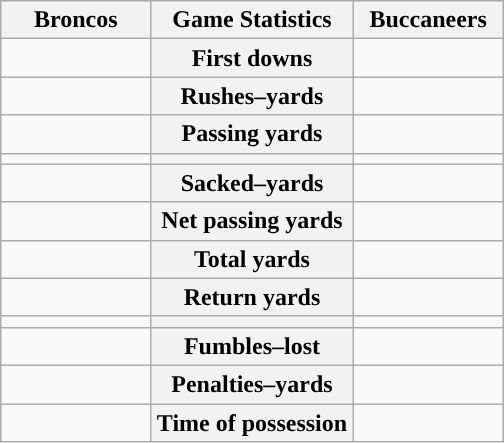<table class="wikitable" style="margin: 1em auto 1em auto">
<tr>
<th style="width:30%;">Broncos</th>
<th style="width:40%;">Game Statistics</th>
<th style="width:30%;">Buccaneers</th>
</tr>
<tr>
<td style="text-align:right;"></td>
<th>First downs</th>
<td></td>
</tr>
<tr>
<td style="text-align:right;"></td>
<th>Rushes–yards</th>
<td></td>
</tr>
<tr>
<td style="text-align:right;"></td>
<th>Passing yards</th>
<td></td>
</tr>
<tr>
<td style="text-align:right;"></td>
<th></th>
<td></td>
</tr>
<tr>
<td style="text-align:right;"></td>
<th>Sacked–yards</th>
<td></td>
</tr>
<tr>
<td style="text-align:right;"></td>
<th>Net passing yards</th>
<td></td>
</tr>
<tr>
<td style="text-align:right;"></td>
<th>Total yards</th>
<td></td>
</tr>
<tr>
<td style="text-align:right;"></td>
<th>Return yards</th>
<td></td>
</tr>
<tr>
<td style="text-align:right;"></td>
<th></th>
<td></td>
</tr>
<tr>
<td style="text-align:right;"></td>
<th>Fumbles–lost</th>
<td></td>
</tr>
<tr>
<td style="text-align:right;"></td>
<th>Penalties–yards</th>
<td></td>
</tr>
<tr>
<td style="text-align:right;"></td>
<th>Time of possession</th>
<td></td>
</tr>
</table>
